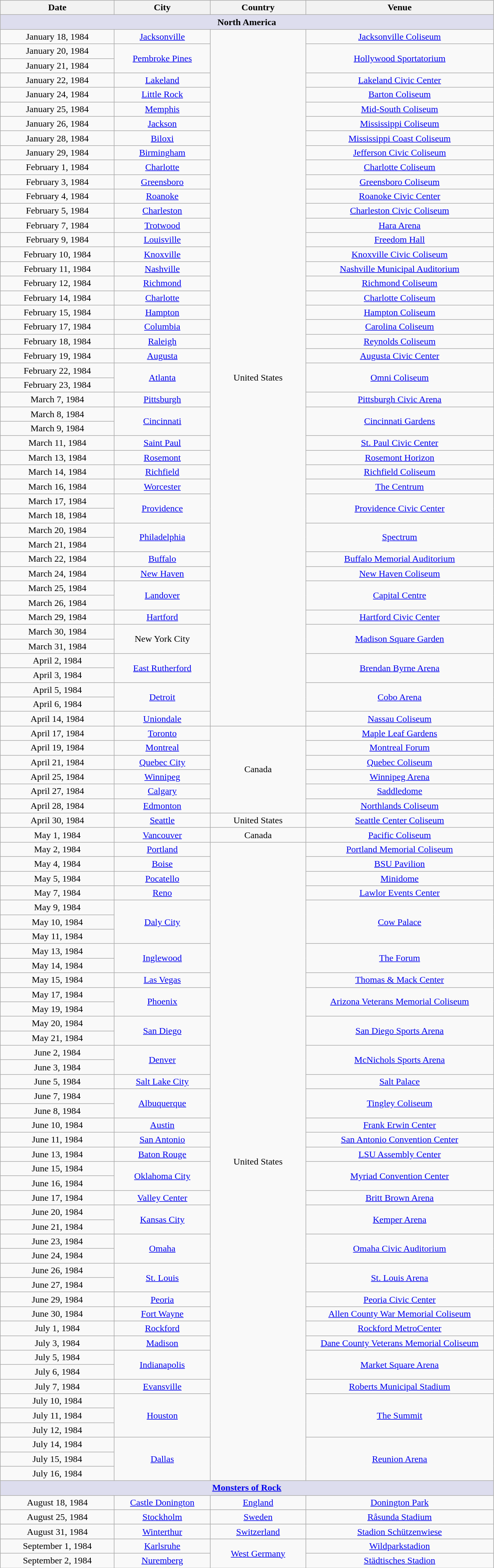<table class="wikitable plainrowheaders" style="text-align:center;">
<tr>
<th scope="col" style="width:12em;">Date</th>
<th scope="col" style="width:10em;">City</th>
<th scope="col" style="width:10em;">Country</th>
<th scope="col" style="width:20em;">Venue</th>
</tr>
<tr>
<th style="background:#dde;" colspan="4">North America</th>
</tr>
<tr>
<td>January 18, 1984</td>
<td><a href='#'>Jacksonville</a></td>
<td rowspan="48">United States</td>
<td><a href='#'>Jacksonville Coliseum</a></td>
</tr>
<tr>
<td>January 20, 1984</td>
<td rowspan="2"><a href='#'>Pembroke Pines</a></td>
<td rowspan="2"><a href='#'>Hollywood Sportatorium</a></td>
</tr>
<tr>
<td>January 21, 1984</td>
</tr>
<tr>
<td>January 22, 1984</td>
<td><a href='#'>Lakeland</a></td>
<td><a href='#'>Lakeland Civic Center</a></td>
</tr>
<tr>
<td>January 24, 1984</td>
<td><a href='#'>Little Rock</a></td>
<td><a href='#'>Barton Coliseum</a></td>
</tr>
<tr>
<td>January 25, 1984</td>
<td><a href='#'>Memphis</a></td>
<td><a href='#'>Mid-South Coliseum</a></td>
</tr>
<tr>
<td>January 26, 1984</td>
<td><a href='#'>Jackson</a></td>
<td><a href='#'>Mississippi Coliseum</a></td>
</tr>
<tr>
<td>January 28, 1984</td>
<td><a href='#'>Biloxi</a></td>
<td><a href='#'>Mississippi Coast Coliseum</a></td>
</tr>
<tr>
<td>January 29, 1984</td>
<td><a href='#'>Birmingham</a></td>
<td><a href='#'>Jefferson Civic Coliseum</a></td>
</tr>
<tr>
<td>February 1, 1984</td>
<td><a href='#'>Charlotte</a></td>
<td><a href='#'>Charlotte Coliseum</a></td>
</tr>
<tr>
<td>February 3, 1984</td>
<td><a href='#'>Greensboro</a></td>
<td><a href='#'>Greensboro Coliseum</a></td>
</tr>
<tr>
<td>February 4, 1984</td>
<td><a href='#'>Roanoke</a></td>
<td><a href='#'>Roanoke Civic Center</a></td>
</tr>
<tr>
<td>February 5, 1984</td>
<td><a href='#'>Charleston</a></td>
<td><a href='#'>Charleston Civic Coliseum</a></td>
</tr>
<tr>
<td>February 7, 1984</td>
<td><a href='#'>Trotwood</a></td>
<td><a href='#'>Hara Arena</a></td>
</tr>
<tr>
<td>February 9, 1984</td>
<td><a href='#'>Louisville</a></td>
<td><a href='#'>Freedom Hall</a></td>
</tr>
<tr>
<td>February 10, 1984</td>
<td><a href='#'>Knoxville</a></td>
<td><a href='#'>Knoxville Civic Coliseum</a></td>
</tr>
<tr>
<td>February 11, 1984</td>
<td><a href='#'>Nashville</a></td>
<td><a href='#'>Nashville Municipal Auditorium</a></td>
</tr>
<tr>
<td>February 12, 1984</td>
<td><a href='#'>Richmond</a></td>
<td><a href='#'>Richmond Coliseum</a></td>
</tr>
<tr>
<td>February 14, 1984</td>
<td><a href='#'>Charlotte</a></td>
<td><a href='#'>Charlotte Coliseum</a></td>
</tr>
<tr>
<td>February 15, 1984</td>
<td><a href='#'>Hampton</a></td>
<td><a href='#'>Hampton Coliseum</a></td>
</tr>
<tr>
<td>February 17, 1984</td>
<td><a href='#'>Columbia</a></td>
<td><a href='#'>Carolina Coliseum</a></td>
</tr>
<tr>
<td>February 18, 1984</td>
<td><a href='#'>Raleigh</a></td>
<td><a href='#'>Reynolds Coliseum</a></td>
</tr>
<tr>
<td>February 19, 1984</td>
<td><a href='#'>Augusta</a></td>
<td><a href='#'>Augusta Civic Center</a></td>
</tr>
<tr>
<td>February 22, 1984</td>
<td rowspan="2"><a href='#'>Atlanta</a></td>
<td rowspan="2"><a href='#'>Omni Coliseum</a></td>
</tr>
<tr>
<td>February 23, 1984</td>
</tr>
<tr>
<td>March 7, 1984</td>
<td><a href='#'>Pittsburgh</a></td>
<td><a href='#'>Pittsburgh Civic Arena</a></td>
</tr>
<tr>
<td>March 8, 1984</td>
<td rowspan="2"><a href='#'>Cincinnati</a></td>
<td rowspan="2"><a href='#'>Cincinnati Gardens</a></td>
</tr>
<tr>
<td>March 9, 1984</td>
</tr>
<tr>
<td>March 11, 1984</td>
<td><a href='#'>Saint Paul</a></td>
<td><a href='#'>St. Paul Civic Center</a></td>
</tr>
<tr>
<td>March 13, 1984</td>
<td><a href='#'>Rosemont</a></td>
<td><a href='#'>Rosemont Horizon</a></td>
</tr>
<tr>
<td>March 14, 1984</td>
<td><a href='#'>Richfield</a></td>
<td><a href='#'>Richfield Coliseum</a></td>
</tr>
<tr>
<td>March 16, 1984</td>
<td><a href='#'>Worcester</a></td>
<td><a href='#'>The Centrum</a></td>
</tr>
<tr>
<td>March 17, 1984</td>
<td rowspan="2"><a href='#'>Providence</a></td>
<td rowspan="2"><a href='#'>Providence Civic Center</a></td>
</tr>
<tr>
<td>March 18, 1984</td>
</tr>
<tr>
<td>March 20, 1984</td>
<td rowspan="2"><a href='#'>Philadelphia</a></td>
<td rowspan="2"><a href='#'>Spectrum</a></td>
</tr>
<tr>
<td>March 21, 1984</td>
</tr>
<tr>
<td>March 22, 1984</td>
<td><a href='#'>Buffalo</a></td>
<td><a href='#'>Buffalo Memorial Auditorium</a></td>
</tr>
<tr>
<td>March 24, 1984</td>
<td><a href='#'>New Haven</a></td>
<td><a href='#'>New Haven Coliseum</a></td>
</tr>
<tr>
<td>March 25, 1984</td>
<td rowspan="2"><a href='#'>Landover</a></td>
<td rowspan="2"><a href='#'>Capital Centre</a></td>
</tr>
<tr>
<td>March 26, 1984</td>
</tr>
<tr>
<td>March 29, 1984</td>
<td><a href='#'>Hartford</a></td>
<td><a href='#'>Hartford Civic Center</a></td>
</tr>
<tr>
<td>March 30, 1984</td>
<td rowspan="2">New York City</td>
<td rowspan="2"><a href='#'>Madison Square Garden</a></td>
</tr>
<tr>
<td>March 31, 1984</td>
</tr>
<tr>
<td>April 2, 1984</td>
<td rowspan="2"><a href='#'>East Rutherford</a></td>
<td rowspan="2"><a href='#'>Brendan Byrne Arena</a></td>
</tr>
<tr>
<td>April 3, 1984</td>
</tr>
<tr>
<td>April 5, 1984</td>
<td rowspan="2"><a href='#'>Detroit</a></td>
<td rowspan="2"><a href='#'>Cobo Arena</a></td>
</tr>
<tr>
<td>April 6, 1984</td>
</tr>
<tr>
<td>April 14, 1984</td>
<td><a href='#'>Uniondale</a></td>
<td><a href='#'>Nassau Coliseum</a></td>
</tr>
<tr>
<td>April 17, 1984</td>
<td><a href='#'>Toronto</a></td>
<td rowspan="6">Canada</td>
<td><a href='#'>Maple Leaf Gardens</a></td>
</tr>
<tr>
<td>April 19, 1984</td>
<td><a href='#'>Montreal</a></td>
<td><a href='#'>Montreal Forum</a></td>
</tr>
<tr>
<td>April 21, 1984</td>
<td><a href='#'>Quebec City</a></td>
<td><a href='#'>Quebec Coliseum</a></td>
</tr>
<tr>
<td>April 25, 1984</td>
<td><a href='#'>Winnipeg</a></td>
<td><a href='#'>Winnipeg Arena</a></td>
</tr>
<tr>
<td>April 27, 1984</td>
<td><a href='#'>Calgary</a></td>
<td><a href='#'>Saddledome</a></td>
</tr>
<tr>
<td>April 28, 1984</td>
<td><a href='#'>Edmonton</a></td>
<td><a href='#'>Northlands Coliseum</a></td>
</tr>
<tr>
<td>April 30, 1984</td>
<td><a href='#'>Seattle</a></td>
<td>United States</td>
<td><a href='#'>Seattle Center Coliseum</a></td>
</tr>
<tr>
<td>May 1, 1984</td>
<td><a href='#'>Vancouver</a></td>
<td>Canada</td>
<td><a href='#'>Pacific Coliseum</a></td>
</tr>
<tr>
<td>May 2, 1984</td>
<td><a href='#'>Portland</a></td>
<td rowspan="44">United States</td>
<td><a href='#'>Portland Memorial Coliseum</a></td>
</tr>
<tr>
<td>May 4, 1984</td>
<td><a href='#'>Boise</a></td>
<td><a href='#'>BSU Pavilion</a></td>
</tr>
<tr>
<td>May 5, 1984</td>
<td><a href='#'>Pocatello</a></td>
<td><a href='#'>Minidome</a></td>
</tr>
<tr>
<td>May 7, 1984</td>
<td><a href='#'>Reno</a></td>
<td><a href='#'>Lawlor Events Center</a></td>
</tr>
<tr>
<td>May 9, 1984</td>
<td rowspan="3"><a href='#'>Daly City</a></td>
<td rowspan="3"><a href='#'>Cow Palace</a></td>
</tr>
<tr>
<td>May 10, 1984</td>
</tr>
<tr>
<td>May 11, 1984</td>
</tr>
<tr>
<td>May 13, 1984</td>
<td rowspan="2"><a href='#'>Inglewood</a></td>
<td rowspan="2"><a href='#'>The Forum</a></td>
</tr>
<tr>
<td>May 14, 1984</td>
</tr>
<tr>
<td>May 15, 1984</td>
<td><a href='#'>Las Vegas</a></td>
<td><a href='#'>Thomas & Mack Center</a></td>
</tr>
<tr>
<td>May 17, 1984</td>
<td rowspan="2"><a href='#'>Phoenix</a></td>
<td rowspan="2"><a href='#'>Arizona Veterans Memorial Coliseum</a></td>
</tr>
<tr>
<td>May 19, 1984</td>
</tr>
<tr>
<td>May 20, 1984</td>
<td rowspan="2"><a href='#'>San Diego</a></td>
<td rowspan="2"><a href='#'>San Diego Sports Arena</a></td>
</tr>
<tr>
<td>May 21, 1984</td>
</tr>
<tr>
<td>June 2, 1984</td>
<td rowspan="2"><a href='#'>Denver</a></td>
<td rowspan="2"><a href='#'>McNichols Sports Arena</a></td>
</tr>
<tr>
<td>June 3, 1984</td>
</tr>
<tr>
<td>June 5, 1984</td>
<td><a href='#'>Salt Lake City</a></td>
<td><a href='#'>Salt Palace</a></td>
</tr>
<tr>
<td>June 7, 1984</td>
<td rowspan="2"><a href='#'>Albuquerque</a></td>
<td rowspan="2"><a href='#'>Tingley Coliseum</a></td>
</tr>
<tr>
<td>June 8, 1984</td>
</tr>
<tr>
<td>June 10, 1984</td>
<td><a href='#'>Austin</a></td>
<td><a href='#'>Frank Erwin Center</a></td>
</tr>
<tr>
<td>June 11, 1984</td>
<td><a href='#'>San Antonio</a></td>
<td><a href='#'>San Antonio Convention Center</a></td>
</tr>
<tr>
<td>June 13, 1984</td>
<td><a href='#'>Baton Rouge</a></td>
<td><a href='#'>LSU Assembly Center</a></td>
</tr>
<tr>
<td>June 15, 1984</td>
<td rowspan="2"><a href='#'>Oklahoma City</a></td>
<td rowspan="2"><a href='#'>Myriad Convention Center</a></td>
</tr>
<tr>
<td>June 16, 1984</td>
</tr>
<tr>
<td>June 17, 1984</td>
<td><a href='#'>Valley Center</a></td>
<td><a href='#'>Britt Brown Arena</a></td>
</tr>
<tr>
<td>June 20, 1984</td>
<td rowspan="2"><a href='#'>Kansas City</a></td>
<td rowspan="2"><a href='#'>Kemper Arena</a></td>
</tr>
<tr>
<td>June 21, 1984</td>
</tr>
<tr>
<td>June 23, 1984</td>
<td rowspan="2"><a href='#'>Omaha</a></td>
<td rowspan="2"><a href='#'>Omaha Civic Auditorium</a></td>
</tr>
<tr>
<td>June 24, 1984</td>
</tr>
<tr>
<td>June 26, 1984</td>
<td rowspan="2"><a href='#'>St. Louis</a></td>
<td rowspan="2"><a href='#'>St. Louis Arena</a></td>
</tr>
<tr>
<td>June 27, 1984</td>
</tr>
<tr>
<td>June 29, 1984</td>
<td><a href='#'>Peoria</a></td>
<td><a href='#'>Peoria Civic Center</a></td>
</tr>
<tr>
<td>June 30, 1984</td>
<td><a href='#'>Fort Wayne</a></td>
<td><a href='#'>Allen County War Memorial Coliseum</a></td>
</tr>
<tr>
<td>July 1, 1984</td>
<td><a href='#'>Rockford</a></td>
<td><a href='#'>Rockford MetroCenter</a></td>
</tr>
<tr>
<td>July 3, 1984</td>
<td><a href='#'>Madison</a></td>
<td><a href='#'>Dane County Veterans Memorial Coliseum</a></td>
</tr>
<tr>
<td>July 5, 1984</td>
<td rowspan="2"><a href='#'>Indianapolis</a></td>
<td rowspan="2"><a href='#'>Market Square Arena</a></td>
</tr>
<tr>
<td>July 6, 1984</td>
</tr>
<tr>
<td>July 7, 1984</td>
<td><a href='#'>Evansville</a></td>
<td><a href='#'>Roberts Municipal Stadium</a></td>
</tr>
<tr>
<td>July 10, 1984</td>
<td rowspan="3"><a href='#'>Houston</a></td>
<td rowspan="3"><a href='#'>The Summit</a></td>
</tr>
<tr>
<td>July 11, 1984</td>
</tr>
<tr>
<td>July 12, 1984</td>
</tr>
<tr>
<td>July 14, 1984</td>
<td rowspan="3"><a href='#'>Dallas</a></td>
<td rowspan="3"><a href='#'>Reunion Arena</a></td>
</tr>
<tr>
<td>July 15, 1984</td>
</tr>
<tr>
<td>July 16, 1984</td>
</tr>
<tr>
<th style="background:#dde;" colspan="4"><a href='#'>Monsters of Rock</a></th>
</tr>
<tr>
<td>August 18, 1984</td>
<td><a href='#'>Castle Donington</a></td>
<td><a href='#'>England</a></td>
<td><a href='#'>Donington Park</a></td>
</tr>
<tr>
<td>August 25, 1984</td>
<td><a href='#'>Stockholm</a></td>
<td><a href='#'>Sweden</a></td>
<td><a href='#'>Råsunda Stadium</a></td>
</tr>
<tr>
<td>August 31, 1984</td>
<td><a href='#'>Winterthur</a></td>
<td><a href='#'>Switzerland</a></td>
<td><a href='#'>Stadion Schützenwiese</a></td>
</tr>
<tr>
<td>September 1, 1984</td>
<td><a href='#'>Karlsruhe</a></td>
<td rowspan="2"><a href='#'>West Germany</a></td>
<td><a href='#'>Wildparkstadion</a></td>
</tr>
<tr>
<td>September 2, 1984</td>
<td><a href='#'>Nuremberg</a></td>
<td><a href='#'>Städtisches Stadion</a></td>
</tr>
</table>
